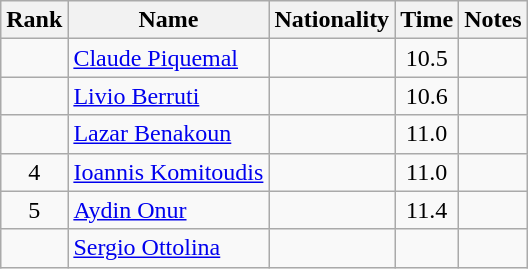<table class="wikitable sortable" style="text-align:center">
<tr>
<th>Rank</th>
<th>Name</th>
<th>Nationality</th>
<th>Time</th>
<th>Notes</th>
</tr>
<tr>
<td></td>
<td align=left><a href='#'>Claude Piquemal</a></td>
<td align=left></td>
<td>10.5</td>
<td></td>
</tr>
<tr>
<td></td>
<td align=left><a href='#'>Livio Berruti</a></td>
<td align=left></td>
<td>10.6</td>
<td></td>
</tr>
<tr>
<td></td>
<td align=left><a href='#'>Lazar Benakoun</a></td>
<td align=left></td>
<td>11.0</td>
<td></td>
</tr>
<tr>
<td>4</td>
<td align=left><a href='#'>Ioannis Komitoudis</a></td>
<td align=left></td>
<td>11.0</td>
<td></td>
</tr>
<tr>
<td>5</td>
<td align=left><a href='#'>Aydin Onur</a></td>
<td align=left></td>
<td>11.4</td>
<td></td>
</tr>
<tr>
<td></td>
<td align=left><a href='#'>Sergio Ottolina</a></td>
<td align=left></td>
<td></td>
<td></td>
</tr>
</table>
